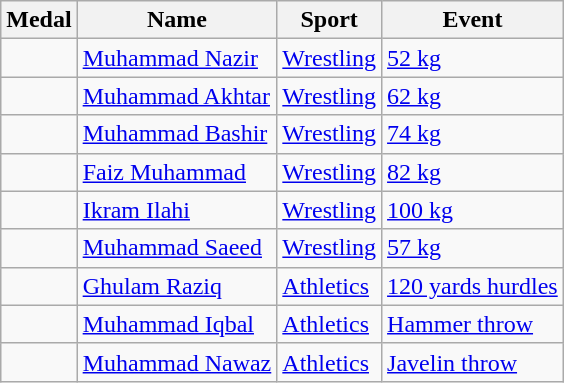<table class="wikitable sortable">
<tr>
<th>Medal</th>
<th>Name</th>
<th>Sport</th>
<th>Event</th>
</tr>
<tr>
<td></td>
<td><a href='#'>Muhammad Nazir</a></td>
<td><a href='#'>Wrestling</a></td>
<td><a href='#'> 52 kg</a></td>
</tr>
<tr>
<td></td>
<td><a href='#'>Muhammad Akhtar</a></td>
<td><a href='#'>Wrestling</a></td>
<td><a href='#'>62 kg</a></td>
</tr>
<tr>
<td></td>
<td><a href='#'>Muhammad Bashir</a></td>
<td><a href='#'>Wrestling</a></td>
<td><a href='#'>74 kg</a></td>
</tr>
<tr>
<td></td>
<td><a href='#'>Faiz Muhammad</a></td>
<td><a href='#'>Wrestling</a></td>
<td><a href='#'>82 kg</a></td>
</tr>
<tr>
<td></td>
<td><a href='#'>Ikram Ilahi</a></td>
<td><a href='#'>Wrestling</a></td>
<td><a href='#'> 100 kg</a></td>
</tr>
<tr>
<td></td>
<td><a href='#'>Muhammad Saeed</a></td>
<td><a href='#'>Wrestling</a></td>
<td><a href='#'> 57 kg</a></td>
</tr>
<tr>
<td></td>
<td><a href='#'>Ghulam Raziq</a></td>
<td><a href='#'>Athletics</a></td>
<td><a href='#'> 120 yards hurdles</a></td>
</tr>
<tr>
<td></td>
<td><a href='#'>Muhammad Iqbal</a></td>
<td><a href='#'>Athletics</a></td>
<td><a href='#'> Hammer throw</a></td>
</tr>
<tr>
<td></td>
<td><a href='#'>Muhammad Nawaz</a></td>
<td><a href='#'>Athletics</a></td>
<td><a href='#'> Javelin throw</a></td>
</tr>
</table>
